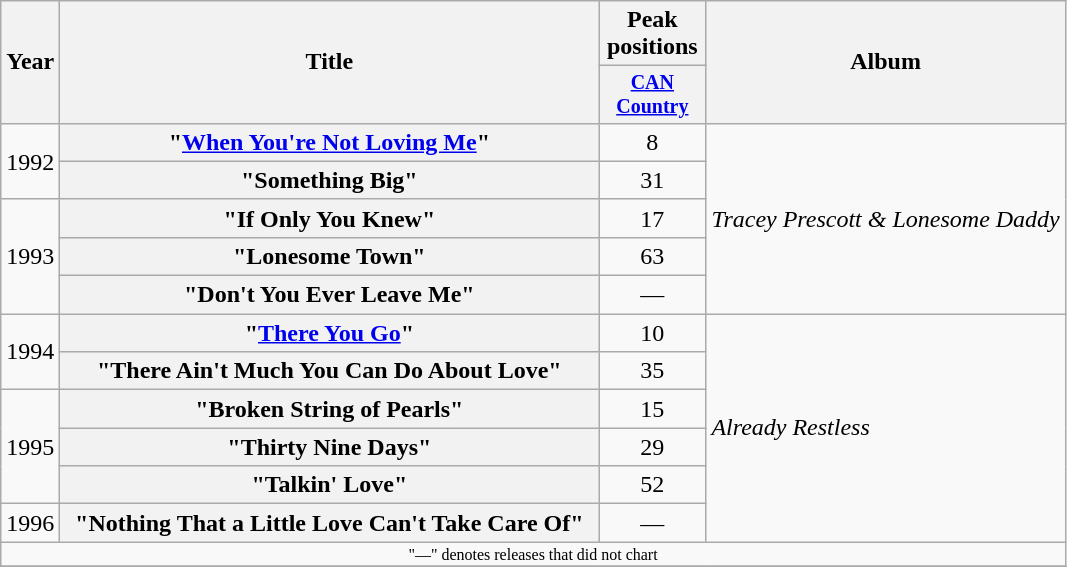<table class="wikitable plainrowheaders" style=text-align:center;>
<tr>
<th scope="col" rowspan="2">Year</th>
<th scope="col" rowspan="2" style="width:22em;">Title</th>
<th>Peak positions</th>
<th scope="col" rowspan="2">Album</th>
</tr>
<tr style="font-size:smaller;">
<th width="65"><a href='#'>CAN Country</a><br></th>
</tr>
<tr>
<td rowspan="2">1992</td>
<th scope="row">"<a href='#'>When You're Not Loving Me</a>"</th>
<td>8</td>
<td align="left" rowspan="5"><em>Tracey Prescott & Lonesome Daddy</em></td>
</tr>
<tr>
<th scope="row">"Something Big"</th>
<td>31</td>
</tr>
<tr>
<td rowspan="3">1993</td>
<th scope="row">"If Only You Knew"</th>
<td>17</td>
</tr>
<tr>
<th scope="row">"Lonesome Town"</th>
<td>63</td>
</tr>
<tr>
<th scope="row">"Don't You Ever Leave Me"</th>
<td>—</td>
</tr>
<tr>
<td rowspan="2">1994</td>
<th scope="row">"<a href='#'>There You Go</a>"</th>
<td>10</td>
<td align="left" rowspan="6"><em>Already Restless</em></td>
</tr>
<tr>
<th scope="row">"There Ain't Much You Can Do About Love"</th>
<td>35</td>
</tr>
<tr>
<td rowspan="3">1995</td>
<th scope="row">"Broken String of Pearls"</th>
<td>15</td>
</tr>
<tr>
<th scope="row">"Thirty Nine Days"</th>
<td>29</td>
</tr>
<tr>
<th scope="row">"Talkin' Love"</th>
<td>52</td>
</tr>
<tr>
<td>1996</td>
<th scope="row">"Nothing That a Little Love Can't Take Care Of"</th>
<td>—</td>
</tr>
<tr>
<td colspan="4" style="font-size:8pt">"—" denotes releases that did not chart</td>
</tr>
<tr>
</tr>
</table>
